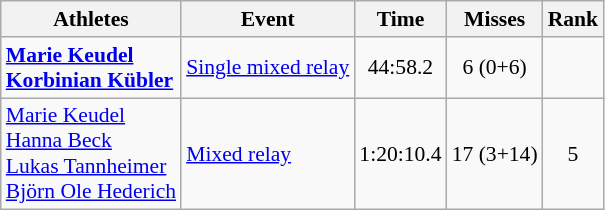<table class="wikitable" style="font-size:90%">
<tr>
<th>Athletes</th>
<th>Event</th>
<th>Time</th>
<th>Misses</th>
<th>Rank</th>
</tr>
<tr align=center>
<td align=left><strong><a href='#'>Marie Keudel</a><br><a href='#'>Korbinian Kübler</a></strong></td>
<td align=left><a href='#'>Single mixed relay</a></td>
<td>44:58.2</td>
<td>6 (0+6)</td>
<td></td>
</tr>
<tr align=center>
<td align=left><a href='#'>Marie Keudel</a><br><a href='#'>Hanna Beck</a><br><a href='#'>Lukas Tannheimer</a><br><a href='#'>Björn Ole Hederich</a></td>
<td align=left><a href='#'>Mixed relay</a></td>
<td>1:20:10.4</td>
<td>17 (3+14)</td>
<td>5</td>
</tr>
</table>
